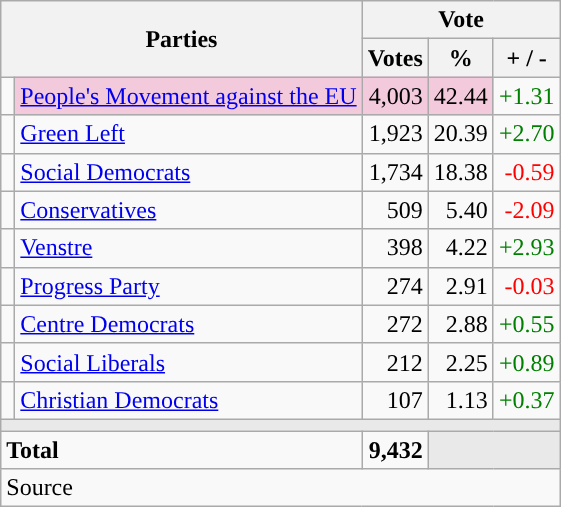<table class="wikitable" style="text-align:right;">
<tr>
<th style="text-align:centre;" rowspan="2" colspan="2" width="225">Parties</th>
<th colspan="3">Vote</th>
</tr>
<tr>
<th width="15">Votes</th>
<th width="15">%</th>
<th width="15">+ / -</th>
</tr>
<tr>
<td width="2" style="color:inherit;background:"></td>
<td bgcolor=#f3c9dc   align="left"><a href='#'>People's Movement against the EU</a></td>
<td bgcolor=#f3c9dc>4,003</td>
<td bgcolor=#f3c9dc>42.44</td>
<td style=color:green;>+1.31</td>
</tr>
<tr>
<td width="2" style="color:inherit;background:"></td>
<td align="left"><a href='#'>Green Left</a></td>
<td>1,923</td>
<td>20.39</td>
<td style=color:green;>+2.70</td>
</tr>
<tr>
<td width="2" style="color:inherit;background:"></td>
<td align="left"><a href='#'>Social Democrats</a></td>
<td>1,734</td>
<td>18.38</td>
<td style=color:red;>-0.59</td>
</tr>
<tr>
<td width="2" style="color:inherit;background:"></td>
<td align="left"><a href='#'>Conservatives</a></td>
<td>509</td>
<td>5.40</td>
<td style=color:red;>-2.09</td>
</tr>
<tr>
<td width="2" style="color:inherit;background:"></td>
<td align="left"><a href='#'>Venstre</a></td>
<td>398</td>
<td>4.22</td>
<td style=color:green;>+2.93</td>
</tr>
<tr>
<td width="2" style="color:inherit;background:"></td>
<td align="left"><a href='#'>Progress Party</a></td>
<td>274</td>
<td>2.91</td>
<td style=color:red;>-0.03</td>
</tr>
<tr>
<td width="2" style="color:inherit;background:"></td>
<td align="left"><a href='#'>Centre Democrats</a></td>
<td>272</td>
<td>2.88</td>
<td style=color:green;>+0.55</td>
</tr>
<tr>
<td width="2" style="color:inherit;background:"></td>
<td align="left"><a href='#'>Social Liberals</a></td>
<td>212</td>
<td>2.25</td>
<td style=color:green;>+0.89</td>
</tr>
<tr>
<td width="2" style="color:inherit;background:"></td>
<td align="left"><a href='#'>Christian Democrats</a></td>
<td>107</td>
<td>1.13</td>
<td style=color:green;>+0.37</td>
</tr>
<tr>
<td colspan="7" bgcolor="#E9E9E9"></td>
</tr>
<tr>
<td align="left" colspan="2"><strong>Total</strong></td>
<td><strong>9,432</strong></td>
<td bgcolor="#E9E9E9" colspan="2"></td>
</tr>
<tr>
<td align="left" colspan="6">Source</td>
</tr>
</table>
